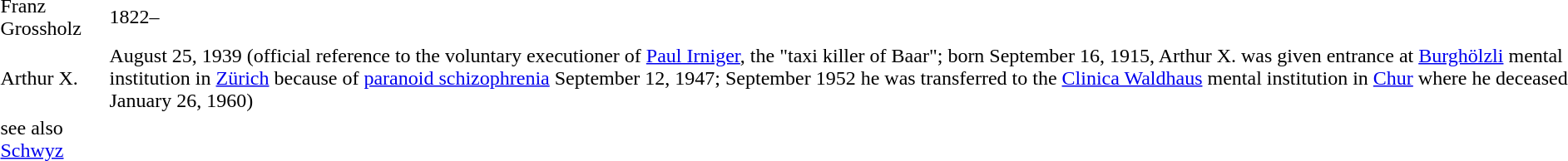<table>
<tr>
<td>Franz Grossholz</td>
<td>1822–</td>
</tr>
<tr>
<td>Arthur X.</td>
<td>August 25, 1939 (official reference to the voluntary executioner of <a href='#'>Paul Irniger</a>, the "taxi killer of Baar"; born September 16, 1915, Arthur X. was given entrance at <a href='#'>Burghölzli</a> mental institution in <a href='#'>Zürich</a> because of <a href='#'>paranoid schizophrenia</a> September 12, 1947; September 1952 he was transferred to the <a href='#'>Clinica Waldhaus</a> mental institution in <a href='#'>Chur</a> where he deceased January 26, 1960)</td>
</tr>
<tr>
<td>see also <a href='#'>Schwyz</a></td>
</tr>
</table>
